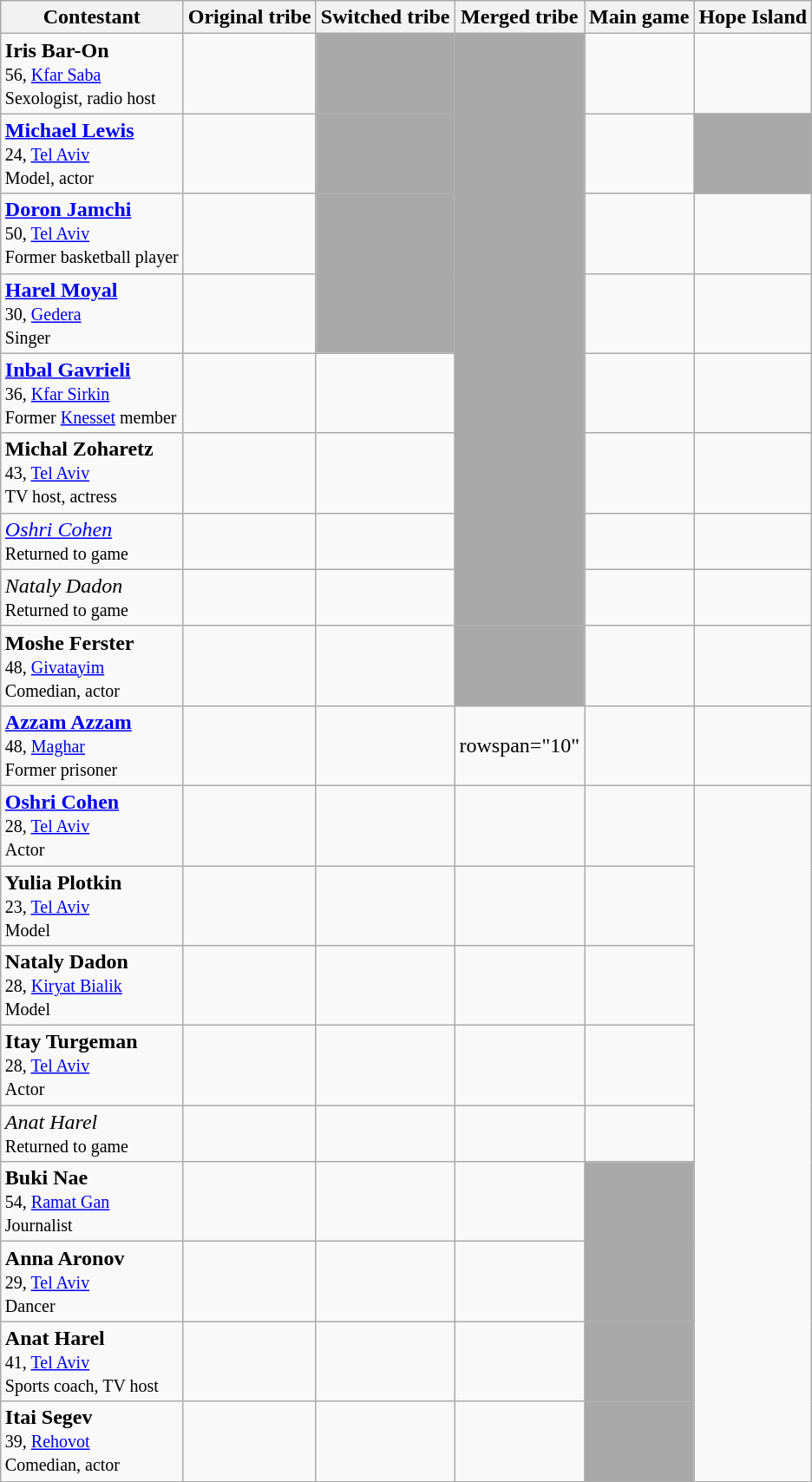<table class="wikitable sortable" style="margin:auto; text-align:center">
<tr>
<th>Contestant</th>
<th>Original tribe</th>
<th>Switched tribe</th>
<th>Merged tribe</th>
<th>Main game</th>
<th>Hope Island</th>
</tr>
<tr>
<td align="left"><strong>Iris Bar-On</strong><br><small>56, <a href='#'>Kfar Saba</a><br>Sexologist, radio host</small></td>
<td></td>
<td bgcolor="darkgrey"></td>
<td rowspan=8 bgcolor=darkgray></td>
<td></td>
<td></td>
</tr>
<tr>
<td align="left"><strong><a href='#'>Michael Lewis</a></strong><br><small>24, <a href='#'>Tel Aviv</a><br>Model, actor</small></td>
<td></td>
<td bgcolor="darkgrey"></td>
<td></td>
<td bgcolor="darkgrey"></td>
</tr>
<tr>
<td align="left"><strong><a href='#'>Doron Jamchi</a></strong><br><small>50, <a href='#'>Tel Aviv</a><br>Former basketball player</small></td>
<td></td>
<td bgcolor="darkgrey"></td>
<td></td>
<td></td>
</tr>
<tr>
<td align="left"><strong><a href='#'>Harel Moyal</a></strong><br><small>30, <a href='#'>Gedera</a><br>Singer</small></td>
<td></td>
<td bgcolor="darkgrey"></td>
<td></td>
<td></td>
</tr>
<tr>
<td align="left"><strong><a href='#'>Inbal Gavrieli</a></strong><br><small>36, <a href='#'>Kfar Sirkin</a><br>Former <a href='#'>Knesset</a> member</small></td>
<td></td>
<td></td>
<td></td>
<td></td>
</tr>
<tr>
<td align="left"><strong>Michal Zoharetz</strong><br><small>43, <a href='#'>Tel Aviv</a><br>TV host, actress</small></td>
<td></td>
<td></td>
<td></td>
<td></td>
</tr>
<tr>
<td align="left"><em><a href='#'>Oshri Cohen</a></em><br><small>Returned to game</small></td>
<td></td>
<td></td>
<td></td>
<td></td>
</tr>
<tr>
<td align="left"><em>Nataly Dadon</em><br><small>Returned to game</small></td>
<td></td>
<td></td>
<td></td>
<td></td>
</tr>
<tr>
<td align="left"><strong>Moshe Ferster</strong><br><small>48, <a href='#'>Givatayim</a><br>Comedian, actor</small></td>
<td></td>
<td></td>
<td bgcolor="darkgrey"></td>
<td></td>
<td></td>
</tr>
<tr>
<td align="left"><strong><a href='#'>Azzam Azzam</a></strong><br><small>48, <a href='#'>Maghar</a><br>Former prisoner</small></td>
<td></td>
<td></td>
<td>rowspan="10" </td>
<td></td>
<td></td>
</tr>
<tr>
<td align="left"><strong><a href='#'>Oshri Cohen</a></strong><br><small>28, <a href='#'>Tel Aviv</a><br>Actor</small></td>
<td></td>
<td></td>
<td></td>
<td></td>
</tr>
<tr>
<td align="left"><strong>Yulia Plotkin</strong><br><small>23, <a href='#'>Tel Aviv</a><br>Model</small></td>
<td></td>
<td></td>
<td></td>
<td></td>
</tr>
<tr>
<td align="left"><strong>Nataly Dadon</strong><br><small>28, <a href='#'>Kiryat Bialik</a><br>Model</small></td>
<td></td>
<td></td>
<td></td>
<td></td>
</tr>
<tr>
<td align="left"><strong>Itay Turgeman</strong><br><small>28, <a href='#'>Tel Aviv</a><br>Actor</small></td>
<td></td>
<td></td>
<td></td>
<td></td>
</tr>
<tr>
<td align="left"><em>Anat Harel</em><br><small>Returned to game</small></td>
<td></td>
<td></td>
<td></td>
<td></td>
</tr>
<tr>
<td align="left"><strong>Buki Nae</strong><br><small>54, <a href='#'>Ramat Gan</a><br>Journalist</small></td>
<td></td>
<td></td>
<td></td>
<td bgcolor="darkgray"></td>
</tr>
<tr>
<td align="left"><strong>Anna Aronov</strong><br><small>29, <a href='#'>Tel Aviv</a><br>Dancer</small></td>
<td></td>
<td></td>
<td></td>
<td bgcolor="darkgray"></td>
</tr>
<tr>
<td align="left"><strong>Anat Harel</strong><br><small>41, <a href='#'>Tel Aviv</a><br>Sports coach, TV host</small></td>
<td></td>
<td></td>
<td></td>
<td bgcolor="darkgray"></td>
</tr>
<tr>
<td align="left"><strong>Itai Segev</strong><br><small>39, <a href='#'>Rehovot</a><br>Comedian, actor</small></td>
<td></td>
<td></td>
<td></td>
<td bgcolor="darkgray"></td>
</tr>
</table>
